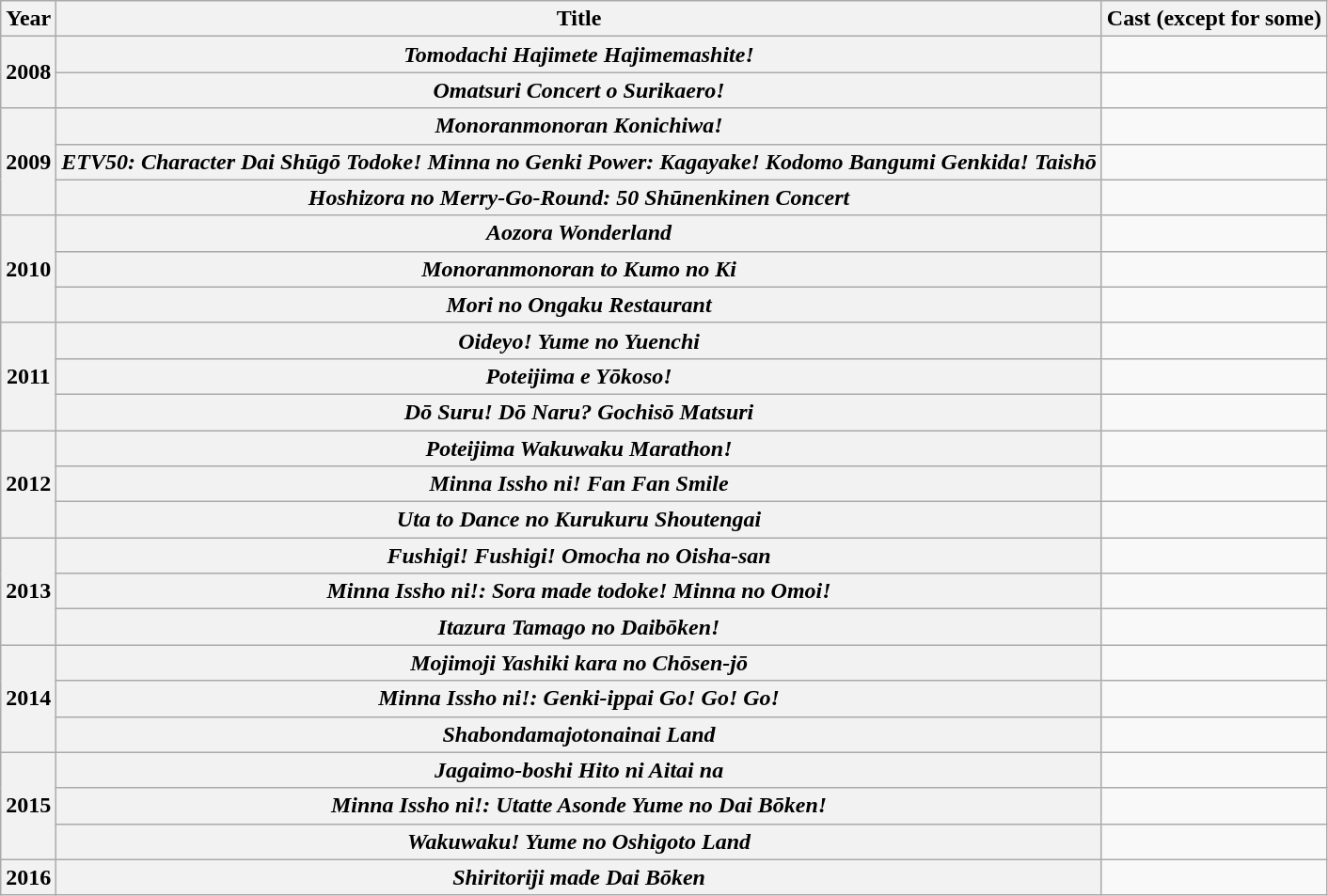<table class="wikitable">
<tr>
<th>Year</th>
<th>Title</th>
<th>Cast (except for some)</th>
</tr>
<tr>
<th rowspan="2">2008</th>
<th><em>Tomodachi Hajimete Hajimemashite!</em></th>
<td></td>
</tr>
<tr>
<th><em>Omatsuri Concert o Surikaero!</em></th>
<td></td>
</tr>
<tr>
<th rowspan="3">2009</th>
<th><em>Monoranmonoran Konichiwa!</em></th>
<td></td>
</tr>
<tr>
<th><em>ETV50: Character Dai Shūgō Todoke! Minna no Genki Power: Kagayake! Kodomo Bangumi Genkida! Taishō</em></th>
<td></td>
</tr>
<tr>
<th><em>Hoshizora no Merry-Go-Round: 50 Shūnenkinen Concert</em></th>
<td></td>
</tr>
<tr>
<th rowspan="3">2010</th>
<th><em>Aozora Wonderland</em></th>
<td></td>
</tr>
<tr>
<th><em>Monoranmonoran to Kumo no Ki</em></th>
<td></td>
</tr>
<tr>
<th><em>Mori no Ongaku Restaurant</em></th>
<td></td>
</tr>
<tr>
<th rowspan="3">2011</th>
<th><em>Oideyo! Yume no Yuenchi</em></th>
<td></td>
</tr>
<tr>
<th><em>Poteijima e Yōkoso!</em></th>
<td></td>
</tr>
<tr>
<th><em>Dō Suru! Dō Naru? Gochisō Matsuri</em></th>
<td></td>
</tr>
<tr>
<th rowspan="3">2012</th>
<th><em>Poteijima Wakuwaku Marathon!</em></th>
<td></td>
</tr>
<tr>
<th><em>Minna Issho ni! Fan Fan Smile</em></th>
<td></td>
</tr>
<tr>
<th><em>Uta to Dance no Kurukuru Shoutengai</em></th>
<td></td>
</tr>
<tr>
<th rowspan="3">2013</th>
<th><em>Fushigi! Fushigi! Omocha no Oisha-san</em></th>
<td></td>
</tr>
<tr>
<th><em>Minna Issho ni!: Sora made todoke! Minna no Omoi!</em></th>
<td></td>
</tr>
<tr>
<th><em>Itazura Tamago no Daibōken!</em></th>
<td></td>
</tr>
<tr>
<th rowspan="3">2014</th>
<th><em>Mojimoji Yashiki kara no Chōsen-jō</em></th>
<td></td>
</tr>
<tr>
<th><em>Minna Issho ni!: Genki-ippai Go! Go! Go!</em></th>
<td></td>
</tr>
<tr>
<th><em>Shabondamajotonainai Land</em></th>
<td></td>
</tr>
<tr>
<th rowspan="3">2015</th>
<th><em>Jagaimo-boshi Hito ni Aitai na</em></th>
<td></td>
</tr>
<tr>
<th><em>Minna Issho ni!: Utatte Asonde Yume no Dai Bōken!</em></th>
<td></td>
</tr>
<tr>
<th><em>Wakuwaku! Yume no Oshigoto Land</em></th>
<td></td>
</tr>
<tr>
<th>2016</th>
<th><em>Shiritoriji made Dai Bōken</em></th>
<td></td>
</tr>
</table>
